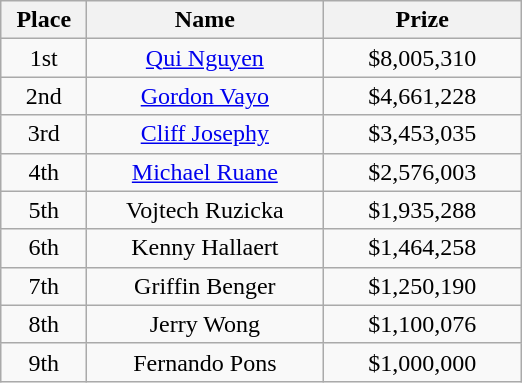<table class="wikitable">
<tr>
<th width="50">Place</th>
<th width="150">Name</th>
<th width="125">Prize</th>
</tr>
<tr>
<td align = "center">1st</td>
<td align = "center"><a href='#'>Qui Nguyen</a></td>
<td align = "center">$8,005,310</td>
</tr>
<tr>
<td align = "center">2nd</td>
<td align = "center"><a href='#'>Gordon Vayo</a></td>
<td align = "center">$4,661,228</td>
</tr>
<tr>
<td align = "center">3rd</td>
<td align = "center"><a href='#'>Cliff Josephy</a></td>
<td align = "center">$3,453,035</td>
</tr>
<tr>
<td align = "center">4th</td>
<td align = "center"><a href='#'>Michael Ruane</a></td>
<td align = "center">$2,576,003</td>
</tr>
<tr>
<td align = "center">5th</td>
<td align = "center">Vojtech Ruzicka</td>
<td align = "center">$1,935,288</td>
</tr>
<tr>
<td align = "center">6th</td>
<td align = "center">Kenny Hallaert</td>
<td align = "center">$1,464,258</td>
</tr>
<tr>
<td align = "center">7th</td>
<td align = "center">Griffin Benger</td>
<td align = "center">$1,250,190</td>
</tr>
<tr>
<td align = "center">8th</td>
<td align = "center">Jerry Wong</td>
<td align = "center">$1,100,076</td>
</tr>
<tr>
<td align = "center">9th</td>
<td align = "center">Fernando Pons</td>
<td align = "center">$1,000,000</td>
</tr>
</table>
